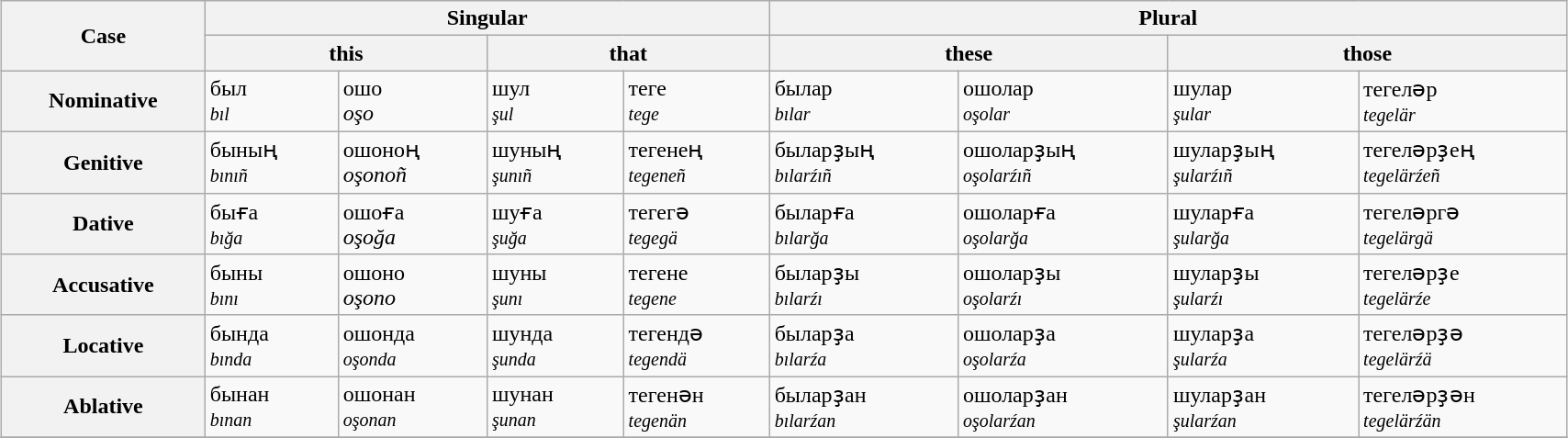<table class="wikitable" style="margin:auto;width:90%;">
<tr>
<th rowspan="2">Case</th>
<th colspan="4">Singular</th>
<th colspan="4">Plural</th>
</tr>
<tr>
<th colspan="2">this</th>
<th colspan="2">that</th>
<th colspan="2">these</th>
<th colspan="2">those</th>
</tr>
<tr>
<th>Nominative</th>
<td>был<br><small><em>bıl</em></small></td>
<td>ошо<br><em>oşo</em></td>
<td>шул<br><small><em>şul</em></small></td>
<td>теге<br><small><em>tege</em></small></td>
<td>былар<br><small><em>bılar</em></small></td>
<td>ошолар<br><small><em>oşolar</em></small></td>
<td>шулар<br><small><em>şular</em></small></td>
<td>тегеләр<br><small><em>tegelär</em></small></td>
</tr>
<tr>
<th>Genitive</th>
<td>бының<br><small><em>bınıñ</em></small></td>
<td>ошоноң<br><em>oşonoñ</em></td>
<td>шуның<br><small><em>şunıñ</em></small></td>
<td>тегенең<br><small><em>tegeneñ</em></small></td>
<td>быларҙың<br><small><em>bılarźıñ</em></small></td>
<td>ошоларҙың<br><small><em>oşolarźıñ</em></small></td>
<td>шуларҙың<br><small><em>şularźıñ</em></small></td>
<td>тегеләрҙең<br><small><em>tegelärźeñ</em></small></td>
</tr>
<tr>
<th>Dative</th>
<td>быға<br><small><em>bığa</em></small></td>
<td>ошоға<br><em>oşoğa</em></td>
<td>шуға<br><small><em>şuğa</em></small></td>
<td>тегегә<br><small><em>tegegä</em></small></td>
<td>быларға<br><small><em>bılarğa</em></small></td>
<td>ошоларға<br><small><em>oşolarğa</em></small></td>
<td>шуларға<br><small><em>şularğa</em></small></td>
<td>тегеләргә<br><small><em>tegelärgä</em></small></td>
</tr>
<tr>
<th>Accusative</th>
<td>быны<br><small><em>bını</em></small></td>
<td>ошоно<br><em>oşono</em></td>
<td>шуны<br><small><em>şunı</em></small></td>
<td>тегене<br><small><em>tegene</em></small></td>
<td>быларҙы<br><small><em>bılarźı</em></small></td>
<td>ошоларҙы<br><small><em>oşolarźı</em></small></td>
<td>шуларҙы<br><small><em>şularźı</em></small></td>
<td>тегеләрҙе<br><small><em>tegelärźe</em></small></td>
</tr>
<tr>
<th>Locative</th>
<td>бында<br><small><em>bında</em></small></td>
<td>ошонда<br><small><em>oşonda</em></small></td>
<td>шунда<br><small><em>şunda</em></small></td>
<td>тегендә<br><small><em>tegendä</em></small></td>
<td>быларҙа<br><small><em>bılarźa</em></small></td>
<td>ошоларҙа<br><small><em>oşolarźa</em></small></td>
<td>шуларҙа<br><small><em>şularźa</em></small></td>
<td>тегеләрҙә<br><small><em>tegelärźä</em></small></td>
</tr>
<tr>
<th>Ablative</th>
<td>бынан<br><small><em>bınan</em></small></td>
<td>ошонан<br><small><em>oşonan</em></small></td>
<td>шунан<br><small><em>şunan</em></small></td>
<td>тегенән<br><small><em>tegenän</em></small></td>
<td>быларҙан<br><small><em>bılarźan</em></small></td>
<td>ошоларҙан<br><small><em>oşolarźan</em></small></td>
<td>шуларҙан<br><small><em>şularźan</em></small></td>
<td>тегеләрҙән<br><small><em>tegelärźän</em></small></td>
</tr>
<tr>
</tr>
</table>
